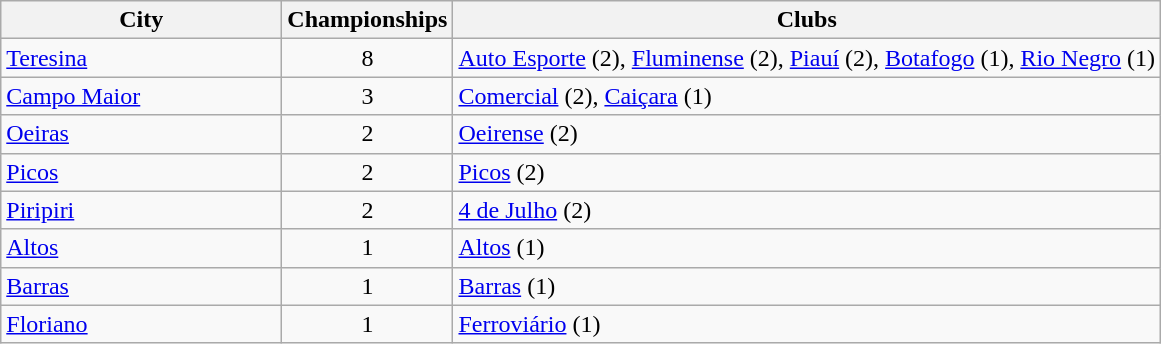<table class="wikitable">
<tr>
<th style="width:180px">City</th>
<th>Championships</th>
<th>Clubs</th>
</tr>
<tr>
<td> <a href='#'>Teresina</a></td>
<td align="center">8</td>
<td><a href='#'>Auto Esporte</a> (2), <a href='#'>Fluminense</a> (2), <a href='#'>Piauí</a> (2), <a href='#'>Botafogo</a> (1), <a href='#'>Rio Negro</a> (1)</td>
</tr>
<tr>
<td> <a href='#'>Campo Maior</a></td>
<td align="center">3</td>
<td><a href='#'>Comercial</a> (2), <a href='#'>Caiçara</a> (1)</td>
</tr>
<tr>
<td> <a href='#'>Oeiras</a></td>
<td align="center">2</td>
<td><a href='#'>Oeirense</a> (2)</td>
</tr>
<tr>
<td> <a href='#'>Picos</a></td>
<td align="center">2</td>
<td><a href='#'>Picos</a> (2)</td>
</tr>
<tr>
<td> <a href='#'>Piripiri</a></td>
<td align="center">2</td>
<td><a href='#'>4 de Julho</a> (2)</td>
</tr>
<tr>
<td> <a href='#'>Altos</a></td>
<td align="center">1</td>
<td><a href='#'>Altos</a> (1)</td>
</tr>
<tr>
<td> <a href='#'>Barras</a></td>
<td align="center">1</td>
<td><a href='#'>Barras</a> (1)</td>
</tr>
<tr>
<td> <a href='#'>Floriano</a></td>
<td align="center">1</td>
<td><a href='#'>Ferroviário</a> (1)</td>
</tr>
</table>
